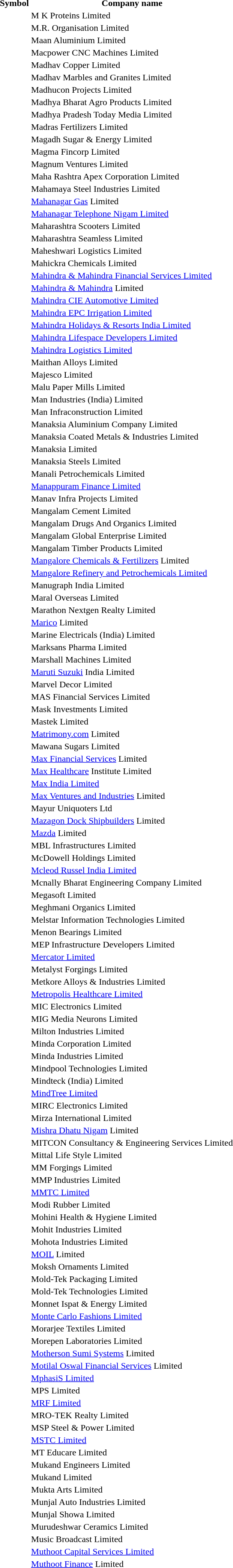<table style="background:transparent;">
<tr>
<th>Symbol</th>
<th>Company name</th>
</tr>
<tr>
<td></td>
<td>M K Proteins Limited</td>
</tr>
<tr>
<td></td>
<td>M.R. Organisation Limited</td>
</tr>
<tr>
<td></td>
<td>Maan Aluminium Limited</td>
</tr>
<tr>
<td></td>
<td>Macpower CNC Machines Limited</td>
</tr>
<tr>
<td></td>
<td>Madhav Copper Limited</td>
</tr>
<tr>
<td></td>
<td>Madhav Marbles and Granites Limited</td>
</tr>
<tr>
<td></td>
<td>Madhucon Projects Limited</td>
</tr>
<tr>
<td></td>
<td>Madhya Bharat Agro Products Limited</td>
</tr>
<tr>
<td></td>
<td>Madhya Pradesh Today Media Limited</td>
</tr>
<tr>
<td></td>
<td>Madras Fertilizers Limited</td>
</tr>
<tr>
<td></td>
<td>Magadh Sugar & Energy Limited</td>
</tr>
<tr>
<td></td>
<td>Magma Fincorp Limited</td>
</tr>
<tr>
<td></td>
<td>Magnum Ventures Limited</td>
</tr>
<tr>
<td></td>
<td>Maha Rashtra Apex Corporation Limited</td>
</tr>
<tr>
<td></td>
<td>Mahamaya Steel Industries Limited</td>
</tr>
<tr>
<td></td>
<td><a href='#'>Mahanagar Gas</a> Limited</td>
</tr>
<tr>
<td></td>
<td><a href='#'>Mahanagar Telephone Nigam Limited</a></td>
</tr>
<tr>
<td></td>
<td>Maharashtra Scooters Limited</td>
</tr>
<tr>
<td></td>
<td>Maharashtra Seamless Limited</td>
</tr>
<tr>
<td></td>
<td>Maheshwari Logistics Limited</td>
</tr>
<tr>
<td></td>
<td>Mahickra Chemicals Limited</td>
</tr>
<tr>
<td></td>
<td><a href='#'>Mahindra & Mahindra Financial Services Limited</a></td>
</tr>
<tr>
<td></td>
<td><a href='#'>Mahindra & Mahindra</a> Limited</td>
</tr>
<tr>
<td></td>
<td><a href='#'>Mahindra CIE Automotive Limited</a></td>
</tr>
<tr>
<td></td>
<td><a href='#'>Mahindra EPC Irrigation Limited</a></td>
</tr>
<tr>
<td></td>
<td><a href='#'>Mahindra Holidays & Resorts India Limited</a></td>
</tr>
<tr>
<td></td>
<td><a href='#'>Mahindra Lifespace Developers Limited</a></td>
</tr>
<tr>
<td></td>
<td><a href='#'>Mahindra Logistics Limited</a></td>
</tr>
<tr>
<td></td>
<td>Maithan Alloys Limited</td>
</tr>
<tr>
<td></td>
<td>Majesco Limited</td>
</tr>
<tr>
<td></td>
<td>Malu Paper Mills Limited</td>
</tr>
<tr>
<td></td>
<td>Man Industries (India) Limited</td>
</tr>
<tr>
<td></td>
<td>Man Infraconstruction Limited</td>
</tr>
<tr>
<td></td>
<td>Manaksia Aluminium Company Limited</td>
</tr>
<tr>
<td></td>
<td>Manaksia Coated Metals & Industries Limited</td>
</tr>
<tr>
<td></td>
<td>Manaksia Limited</td>
</tr>
<tr>
<td></td>
<td>Manaksia Steels Limited</td>
</tr>
<tr>
<td></td>
<td>Manali Petrochemicals Limited</td>
</tr>
<tr>
<td></td>
<td><a href='#'>Manappuram Finance Limited</a></td>
</tr>
<tr>
<td></td>
<td>Manav Infra Projects Limited</td>
</tr>
<tr>
<td></td>
<td>Mangalam Cement Limited</td>
</tr>
<tr>
<td></td>
<td>Mangalam Drugs And Organics Limited</td>
</tr>
<tr>
<td></td>
<td>Mangalam Global Enterprise Limited</td>
</tr>
<tr>
<td></td>
<td>Mangalam Timber Products Limited</td>
</tr>
<tr>
<td></td>
<td><a href='#'>Mangalore Chemicals & Fertilizers</a> Limited</td>
</tr>
<tr>
<td></td>
<td><a href='#'>Mangalore Refinery and Petrochemicals Limited</a></td>
</tr>
<tr>
<td></td>
<td>Manugraph India Limited</td>
</tr>
<tr>
<td></td>
<td>Maral Overseas Limited</td>
</tr>
<tr>
<td></td>
<td>Marathon Nextgen Realty Limited</td>
</tr>
<tr>
<td></td>
<td><a href='#'>Marico</a> Limited</td>
</tr>
<tr>
<td></td>
<td>Marine Electricals (India) Limited</td>
</tr>
<tr>
<td></td>
<td>Marksans Pharma Limited</td>
</tr>
<tr>
<td></td>
<td>Marshall Machines Limited</td>
</tr>
<tr>
<td></td>
<td><a href='#'>Maruti Suzuki</a> India Limited</td>
</tr>
<tr>
<td></td>
<td>Marvel Decor Limited</td>
</tr>
<tr>
<td></td>
<td>MAS Financial Services Limited</td>
</tr>
<tr>
<td></td>
<td>Mask Investments Limited</td>
</tr>
<tr>
<td></td>
<td>Mastek Limited</td>
</tr>
<tr>
<td></td>
<td><a href='#'>Matrimony.com</a> Limited</td>
</tr>
<tr>
<td></td>
<td>Mawana Sugars Limited</td>
</tr>
<tr>
<td></td>
<td><a href='#'>Max Financial Services</a> Limited</td>
</tr>
<tr>
<td></td>
<td><a href='#'>Max Healthcare</a> Institute Limited</td>
</tr>
<tr>
<td></td>
<td><a href='#'>Max India Limited</a></td>
</tr>
<tr>
<td></td>
<td><a href='#'>Max Ventures and Industries</a> Limited</td>
</tr>
<tr>
<td></td>
<td>Mayur Uniquoters Ltd</td>
</tr>
<tr>
<td></td>
<td><a href='#'>Mazagon Dock Shipbuilders</a> Limited</td>
</tr>
<tr>
<td></td>
<td><a href='#'>Mazda</a> Limited</td>
</tr>
<tr>
<td></td>
<td>MBL Infrastructures Limited</td>
</tr>
<tr>
<td></td>
<td>McDowell Holdings Limited</td>
</tr>
<tr>
<td></td>
<td><a href='#'>Mcleod Russel India Limited</a></td>
</tr>
<tr>
<td></td>
<td>Mcnally Bharat Engineering Company Limited</td>
</tr>
<tr>
<td></td>
<td>Megasoft Limited</td>
</tr>
<tr>
<td></td>
<td>Meghmani Organics Limited</td>
</tr>
<tr>
<td></td>
<td>Melstar Information Technologies Limited</td>
</tr>
<tr>
<td></td>
<td>Menon Bearings Limited</td>
</tr>
<tr>
<td></td>
<td>MEP Infrastructure Developers Limited</td>
</tr>
<tr>
<td></td>
<td><a href='#'>Mercator Limited</a></td>
</tr>
<tr>
<td></td>
<td>Metalyst Forgings Limited</td>
</tr>
<tr>
<td></td>
<td>Metkore Alloys & Industries Limited</td>
</tr>
<tr>
<td></td>
<td><a href='#'>Metropolis Healthcare Limited</a></td>
</tr>
<tr>
<td></td>
<td>MIC Electronics Limited</td>
</tr>
<tr>
<td></td>
<td>MIG Media Neurons Limited</td>
</tr>
<tr>
<td></td>
<td>Milton Industries Limited</td>
</tr>
<tr>
<td></td>
<td>Minda Corporation Limited</td>
</tr>
<tr>
<td></td>
<td>Minda Industries Limited</td>
</tr>
<tr>
<td></td>
<td>Mindpool Technologies Limited</td>
</tr>
<tr>
<td></td>
<td>Mindteck (India) Limited</td>
</tr>
<tr>
<td></td>
<td><a href='#'>MindTree Limited</a></td>
</tr>
<tr>
<td></td>
<td>MIRC Electronics Limited</td>
</tr>
<tr>
<td></td>
<td>Mirza International Limited</td>
</tr>
<tr>
<td></td>
<td><a href='#'>Mishra Dhatu Nigam</a> Limited</td>
</tr>
<tr>
<td></td>
<td>MITCON Consultancy & Engineering Services Limited</td>
</tr>
<tr>
<td></td>
<td>Mittal Life Style Limited</td>
</tr>
<tr>
<td></td>
<td>MM Forgings Limited</td>
</tr>
<tr>
<td></td>
<td>MMP Industries Limited</td>
</tr>
<tr>
<td></td>
<td><a href='#'>MMTC Limited</a></td>
</tr>
<tr>
<td></td>
<td>Modi Rubber Limited</td>
</tr>
<tr>
<td></td>
<td>Mohini Health & Hygiene Limited</td>
</tr>
<tr>
<td></td>
<td>Mohit Industries Limited</td>
</tr>
<tr>
<td></td>
<td>Mohota Industries Limited</td>
</tr>
<tr>
<td></td>
<td><a href='#'>MOIL</a> Limited</td>
</tr>
<tr>
<td></td>
<td>Moksh Ornaments Limited</td>
</tr>
<tr>
<td></td>
<td>Mold-Tek Packaging Limited</td>
</tr>
<tr>
<td></td>
<td>Mold-Tek Technologies Limited</td>
</tr>
<tr>
<td></td>
<td>Monnet Ispat & Energy Limited</td>
</tr>
<tr>
<td></td>
<td><a href='#'>Monte Carlo Fashions Limited</a></td>
</tr>
<tr>
<td></td>
<td>Morarjee Textiles Limited</td>
</tr>
<tr>
<td></td>
<td>Morepen Laboratories Limited</td>
</tr>
<tr>
<td></td>
<td><a href='#'>Motherson Sumi Systems</a> Limited</td>
</tr>
<tr>
<td></td>
<td><a href='#'>Motilal Oswal Financial Services</a> Limited</td>
</tr>
<tr>
<td></td>
<td><a href='#'>MphasiS Limited</a></td>
</tr>
<tr>
<td></td>
<td>MPS Limited</td>
</tr>
<tr>
<td></td>
<td><a href='#'>MRF Limited</a></td>
</tr>
<tr>
<td></td>
<td>MRO-TEK Realty Limited</td>
</tr>
<tr>
<td></td>
<td>MSP Steel & Power Limited</td>
</tr>
<tr>
<td></td>
<td><a href='#'>MSTC Limited</a></td>
</tr>
<tr>
<td></td>
<td>MT Educare Limited</td>
</tr>
<tr>
<td></td>
<td>Mukand Engineers Limited</td>
</tr>
<tr>
<td></td>
<td>Mukand Limited</td>
</tr>
<tr>
<td></td>
<td>Mukta Arts Limited</td>
</tr>
<tr>
<td></td>
<td>Munjal Auto Industries Limited</td>
</tr>
<tr>
<td></td>
<td>Munjal Showa Limited</td>
</tr>
<tr>
<td></td>
<td>Murudeshwar Ceramics Limited</td>
</tr>
<tr>
<td></td>
<td>Music Broadcast Limited</td>
</tr>
<tr>
<td></td>
<td><a href='#'>Muthoot Capital Services Limited</a></td>
</tr>
<tr>
<td></td>
<td><a href='#'>Muthoot Finance</a> Limited</td>
</tr>
<tr>
</tr>
</table>
